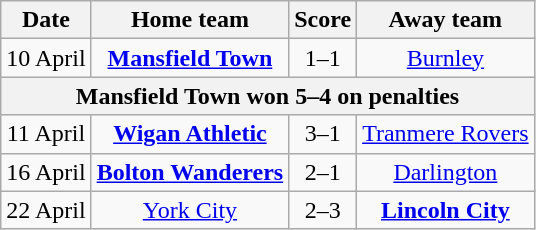<table class="wikitable" style="text-align: center">
<tr>
<th>Date</th>
<th>Home team</th>
<th>Score</th>
<th>Away team</th>
</tr>
<tr>
<td>10 April</td>
<td><strong><a href='#'>Mansfield Town</a></strong></td>
<td>1–1</td>
<td><a href='#'>Burnley</a></td>
</tr>
<tr>
<th colspan="5">Mansfield Town won 5–4 on penalties</th>
</tr>
<tr>
<td>11 April</td>
<td><strong><a href='#'>Wigan Athletic</a></strong></td>
<td>3–1</td>
<td><a href='#'>Tranmere Rovers</a></td>
</tr>
<tr>
<td>16 April</td>
<td><strong><a href='#'>Bolton Wanderers</a></strong></td>
<td>2–1</td>
<td><a href='#'>Darlington</a></td>
</tr>
<tr>
<td>22 April</td>
<td><a href='#'>York City</a></td>
<td>2–3</td>
<td><strong><a href='#'>Lincoln City</a></strong></td>
</tr>
</table>
